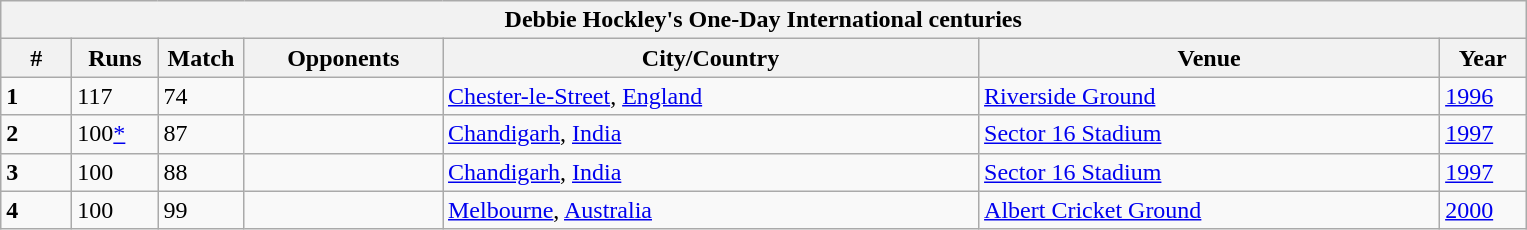<table class="wikitable">
<tr>
<th colspan="8">Debbie Hockley's One-Day International centuries</th>
</tr>
<tr>
<th style="width:40px;">#</th>
<th style="width:50px;">Runs</th>
<th style="width:50px;">Match</th>
<th style="width:125px;">Opponents</th>
<th style="width:350px;">City/Country</th>
<th style="width:300px;">Venue</th>
<th style="width:50px;">Year</th>
</tr>
<tr>
<td><strong>1</strong></td>
<td>117</td>
<td>74</td>
<td></td>
<td> <a href='#'>Chester-le-Street</a>, <a href='#'>England</a></td>
<td><a href='#'>Riverside Ground</a></td>
<td><a href='#'>1996</a></td>
</tr>
<tr>
<td><strong>2</strong></td>
<td>100<a href='#'>*</a></td>
<td>87</td>
<td></td>
<td> <a href='#'>Chandigarh</a>, <a href='#'>India</a></td>
<td><a href='#'>Sector 16 Stadium</a></td>
<td><a href='#'>1997</a></td>
</tr>
<tr>
<td><strong>3</strong></td>
<td>100</td>
<td>88</td>
<td></td>
<td> <a href='#'>Chandigarh</a>, <a href='#'>India</a></td>
<td><a href='#'>Sector 16 Stadium</a></td>
<td><a href='#'>1997</a></td>
</tr>
<tr>
<td><strong>4</strong></td>
<td>100</td>
<td>99</td>
<td></td>
<td> <a href='#'>Melbourne</a>, <a href='#'>Australia</a></td>
<td><a href='#'>Albert Cricket Ground</a></td>
<td><a href='#'>2000</a></td>
</tr>
</table>
